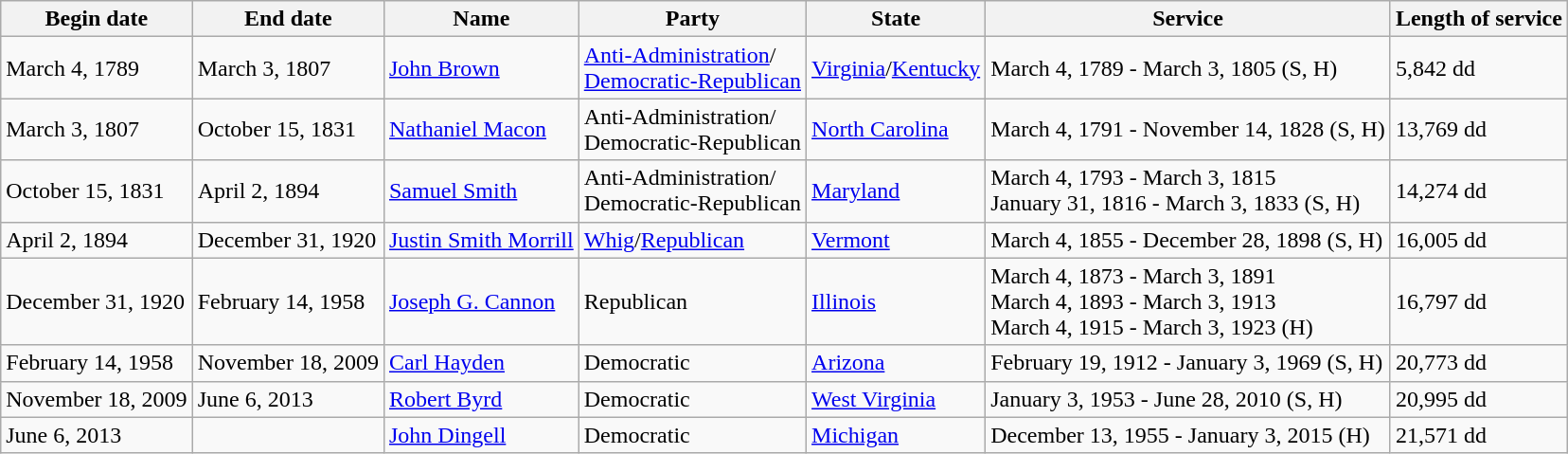<table class="wikitable">
<tr>
<th>Begin date</th>
<th>End date</th>
<th>Name</th>
<th>Party</th>
<th>State</th>
<th>Service</th>
<th>Length of service</th>
</tr>
<tr>
<td>March 4, 1789</td>
<td>March 3, 1807</td>
<td><a href='#'>John Brown</a></td>
<td><a href='#'>Anti-Administration</a>/<br><a href='#'>Democratic-Republican</a></td>
<td><a href='#'>Virginia</a>/<a href='#'>Kentucky</a></td>
<td>March 4, 1789 - March 3, 1805 (S, H)</td>
<td>5,842 dd</td>
</tr>
<tr>
<td>March 3, 1807</td>
<td>October 15, 1831</td>
<td><a href='#'>Nathaniel Macon</a></td>
<td>Anti-Administration/<br>Democratic-Republican</td>
<td><a href='#'>North Carolina</a></td>
<td>March 4, 1791 - November 14, 1828 (S, H)</td>
<td>13,769 dd</td>
</tr>
<tr>
<td>October 15, 1831</td>
<td>April 2, 1894</td>
<td><a href='#'>Samuel Smith</a></td>
<td>Anti-Administration/<br>Democratic-Republican</td>
<td><a href='#'>Maryland</a></td>
<td>March 4, 1793 - March 3, 1815 <br> January 31, 1816 - March 3, 1833 (S, H)</td>
<td>14,274 dd</td>
</tr>
<tr>
<td>April 2, 1894</td>
<td>December 31, 1920</td>
<td><a href='#'>Justin Smith Morrill</a></td>
<td><a href='#'>Whig</a>/<a href='#'>Republican</a></td>
<td><a href='#'>Vermont</a></td>
<td>March 4, 1855 - December 28, 1898 (S, H)</td>
<td>16,005 dd</td>
</tr>
<tr>
<td>December 31, 1920</td>
<td>February 14, 1958</td>
<td><a href='#'>Joseph G. Cannon</a></td>
<td>Republican</td>
<td><a href='#'>Illinois</a></td>
<td>March 4, 1873 - March 3, 1891 <br> March 4, 1893 - March 3, 1913 <br> March 4, 1915 - March 3, 1923 (H)</td>
<td>16,797 dd</td>
</tr>
<tr>
<td>February 14, 1958</td>
<td>November 18, 2009</td>
<td><a href='#'>Carl Hayden</a></td>
<td>Democratic</td>
<td><a href='#'>Arizona</a></td>
<td>February 19, 1912 - January 3, 1969 (S, H)</td>
<td>20,773 dd</td>
</tr>
<tr>
<td>November 18, 2009</td>
<td>June 6, 2013</td>
<td><a href='#'>Robert Byrd</a></td>
<td>Democratic</td>
<td><a href='#'>West Virginia</a></td>
<td>January 3, 1953 - June 28, 2010 (S, H)</td>
<td>20,995 dd</td>
</tr>
<tr>
<td>June 6, 2013</td>
<td></td>
<td><a href='#'>John Dingell</a></td>
<td>Democratic</td>
<td><a href='#'>Michigan</a></td>
<td>December 13, 1955 - January 3, 2015 (H)</td>
<td>21,571 dd</td>
</tr>
</table>
